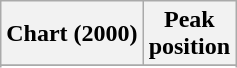<table class="wikitable">
<tr>
<th>Chart (2000)</th>
<th>Peak<br>position</th>
</tr>
<tr>
</tr>
<tr>
</tr>
<tr>
</tr>
<tr>
</tr>
</table>
